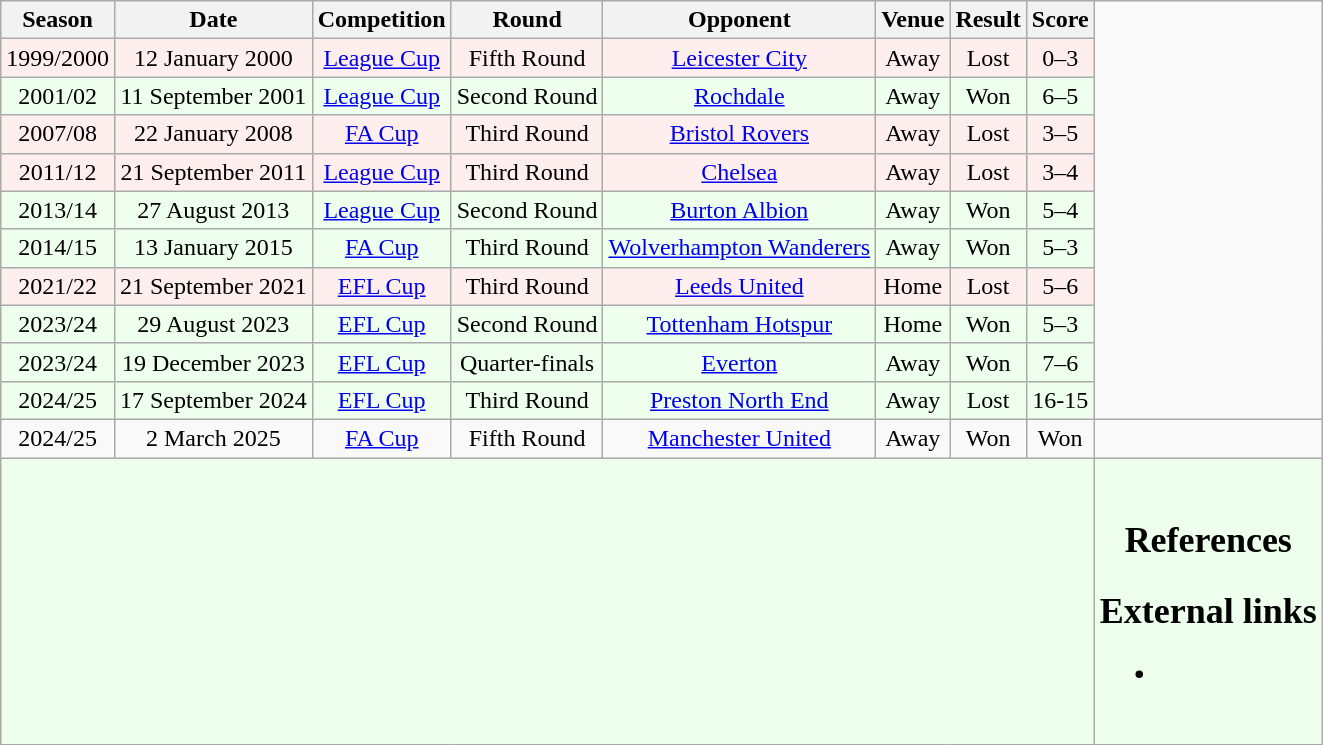<table class="wikitable " style="text-align: center;">
<tr>
<th style="width: 3em;">Season</th>
<th>Date</th>
<th>Competition</th>
<th>Round</th>
<th>Opponent</th>
<th>Venue</th>
<th>Result</th>
<th>Score</th>
</tr>
<tr bgcolor = "#FFEEEE">
<td>1999/2000</td>
<td>12 January 2000</td>
<td><a href='#'>League Cup</a></td>
<td>Fifth Round</td>
<td><a href='#'>Leicester City</a></td>
<td>Away</td>
<td>Lost</td>
<td>0–3</td>
</tr>
<tr bgcolor = "#EEFFEE">
<td>2001/02</td>
<td>11 September 2001</td>
<td><a href='#'>League Cup</a></td>
<td>Second Round</td>
<td><a href='#'>Rochdale</a></td>
<td>Away</td>
<td>Won</td>
<td>6–5</td>
</tr>
<tr bgcolor = "#FFEEEE">
<td>2007/08</td>
<td>22 January 2008</td>
<td><a href='#'>FA Cup</a></td>
<td>Third Round</td>
<td><a href='#'>Bristol Rovers</a></td>
<td>Away</td>
<td>Lost</td>
<td>3–5</td>
</tr>
<tr bgcolor = "#FFEEEE">
<td>2011/12</td>
<td>21 September 2011</td>
<td><a href='#'>League Cup</a></td>
<td>Third Round</td>
<td><a href='#'>Chelsea</a></td>
<td>Away</td>
<td>Lost</td>
<td>3–4</td>
</tr>
<tr bgcolor = "#EEFFEE">
<td>2013/14</td>
<td>27 August 2013</td>
<td><a href='#'>League Cup</a></td>
<td>Second Round</td>
<td><a href='#'>Burton Albion</a></td>
<td>Away</td>
<td>Won</td>
<td>5–4</td>
</tr>
<tr bgcolor = "#EEFFEE">
<td>2014/15</td>
<td>13 January 2015</td>
<td><a href='#'>FA Cup</a></td>
<td>Third Round</td>
<td><a href='#'>Wolverhampton Wanderers</a></td>
<td>Away</td>
<td>Won</td>
<td>5–3</td>
</tr>
<tr bgcolor = "#FFEEEE">
<td>2021/22</td>
<td>21 September 2021</td>
<td><a href='#'>EFL Cup</a></td>
<td>Third Round</td>
<td><a href='#'>Leeds United</a></td>
<td>Home</td>
<td>Lost</td>
<td>5–6</td>
</tr>
<tr bgcolor = "#EEFFEE">
<td>2023/24</td>
<td>29 August 2023</td>
<td><a href='#'>EFL Cup</a></td>
<td>Second Round</td>
<td><a href='#'>Tottenham Hotspur</a></td>
<td>Home</td>
<td>Won</td>
<td>5–3</td>
</tr>
<tr bgcolor = "#EEFFEE">
<td>2023/24</td>
<td>19 December 2023</td>
<td><a href='#'>EFL Cup</a></td>
<td>Quarter-finals</td>
<td><a href='#'>Everton</a></td>
<td>Away</td>
<td>Won</td>
<td>7–6</td>
</tr>
<tr bgcolor = "#EEFFEE">
<td>2024/25</td>
<td>17 September 2024</td>
<td><a href='#'>EFL Cup</a></td>
<td>Third Round</td>
<td><a href='#'>Preston North End</a></td>
<td>Away</td>
<td>Lost</td>
<td>16-15</td>
</tr>
<tr>
<td>2024/25</td>
<td>2 March 2025</td>
<td><a href='#'>FA Cup</a></td>
<td>Fifth Round</td>
<td><a href='#'>Manchester United</a></td>
<td>Away</td>
<td>Won</td>
<td>Won</td>
<td></td>
</tr>
<tr bgcolor="#EEFFEE">
<td colspan="8"></td>
<td><br><h2>References</h2><h2>External links</h2><ul><li></li></ul>
<br>


</td>
</tr>
</table>
